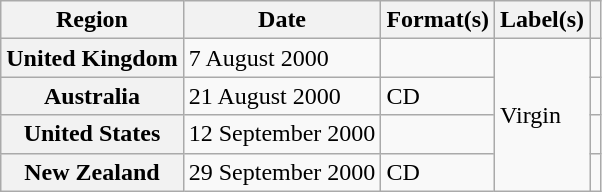<table class="wikitable plainrowheaders">
<tr>
<th scope="col">Region</th>
<th scope="col">Date</th>
<th scope="col">Format(s)</th>
<th scope="col">Label(s)</th>
<th scope="col"></th>
</tr>
<tr>
<th scope="row">United Kingdom</th>
<td>7 August 2000</td>
<td></td>
<td rowspan="4">Virgin</td>
<td align="center"></td>
</tr>
<tr>
<th scope="row">Australia</th>
<td>21 August 2000</td>
<td>CD</td>
<td align="center"></td>
</tr>
<tr>
<th scope="row">United States</th>
<td>12 September 2000</td>
<td></td>
<td align="center"></td>
</tr>
<tr>
<th scope="row">New Zealand</th>
<td>29 September 2000</td>
<td>CD</td>
<td align="center"></td>
</tr>
</table>
